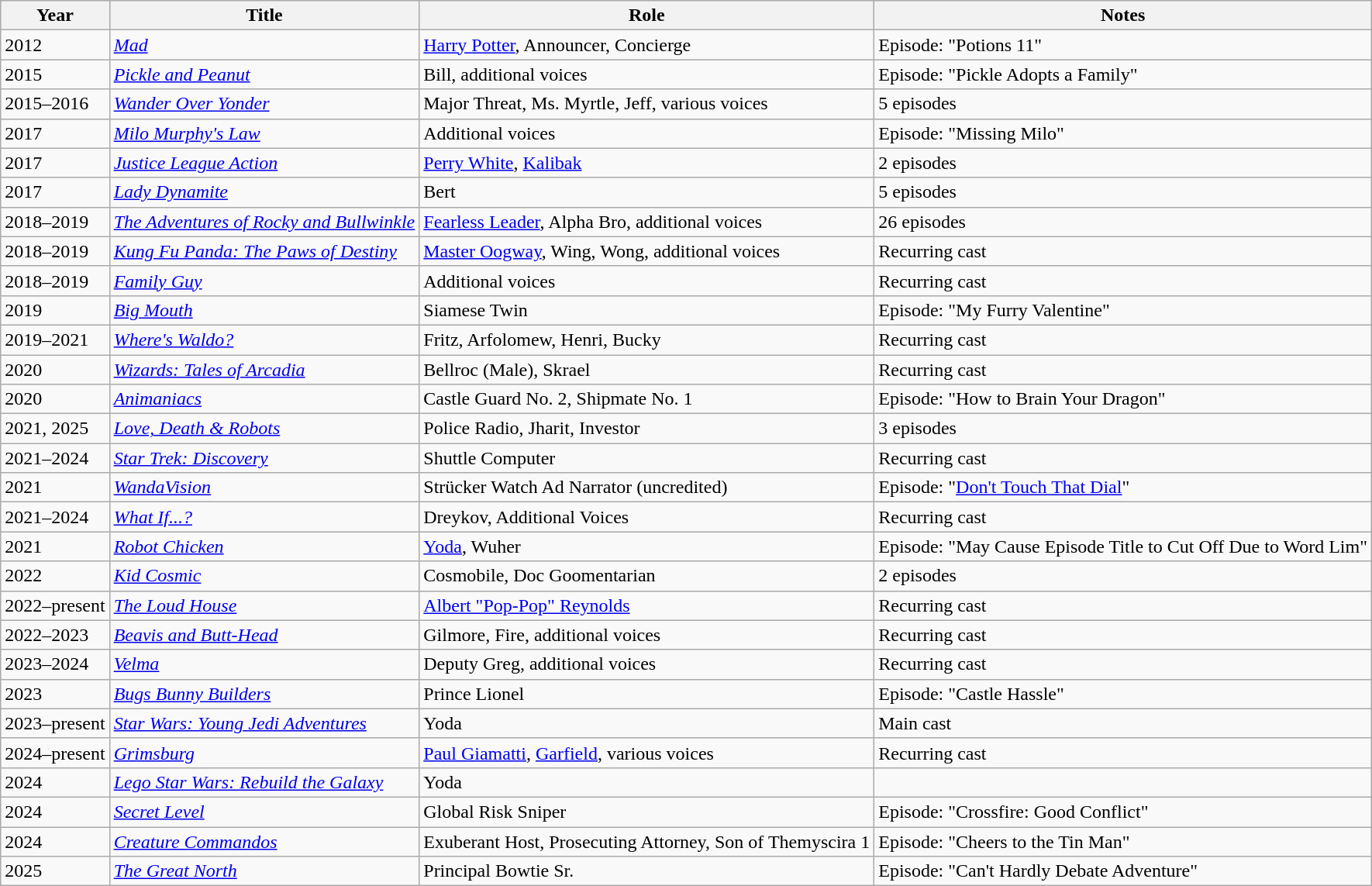<table class="wikitable sortable">
<tr>
<th>Year</th>
<th>Title</th>
<th>Role</th>
<th>Notes</th>
</tr>
<tr>
<td>2012</td>
<td><em><a href='#'>Mad</a></em></td>
<td><a href='#'>Harry Potter</a>, Announcer, Concierge</td>
<td>Episode: "Potions 11"</td>
</tr>
<tr>
<td>2015</td>
<td><em><a href='#'>Pickle and Peanut</a></em></td>
<td>Bill, additional voices</td>
<td>Episode: "Pickle Adopts a Family"</td>
</tr>
<tr>
<td>2015–2016</td>
<td><em><a href='#'>Wander Over Yonder</a></em></td>
<td>Major Threat, Ms. Myrtle, Jeff, various voices</td>
<td>5 episodes</td>
</tr>
<tr>
<td>2017</td>
<td><em><a href='#'>Milo Murphy's Law</a></em></td>
<td>Additional voices</td>
<td>Episode: "Missing Milo"</td>
</tr>
<tr>
<td>2017</td>
<td><em><a href='#'>Justice League Action</a></em></td>
<td><a href='#'>Perry White</a>, <a href='#'>Kalibak</a></td>
<td>2 episodes</td>
</tr>
<tr>
<td>2017</td>
<td><em><a href='#'>Lady Dynamite</a></em></td>
<td>Bert</td>
<td>5 episodes</td>
</tr>
<tr>
<td>2018–2019</td>
<td><em><a href='#'>The Adventures of Rocky and Bullwinkle</a></em></td>
<td><a href='#'>Fearless Leader</a>, Alpha Bro, additional voices</td>
<td>26 episodes</td>
</tr>
<tr>
<td>2018–2019</td>
<td><em><a href='#'>Kung Fu Panda: The Paws of Destiny</a></em></td>
<td><a href='#'>Master Oogway</a>, Wing, Wong, additional voices</td>
<td>Recurring cast</td>
</tr>
<tr>
<td>2018–2019</td>
<td><em><a href='#'>Family Guy</a></em></td>
<td>Additional voices</td>
<td>Recurring cast</td>
</tr>
<tr>
<td>2019</td>
<td><em><a href='#'>Big Mouth</a></em></td>
<td>Siamese Twin</td>
<td>Episode: "My Furry Valentine"</td>
</tr>
<tr>
<td>2019–2021</td>
<td><em><a href='#'>Where's Waldo?</a></em></td>
<td>Fritz, Arfolomew, Henri, Bucky</td>
<td>Recurring cast</td>
</tr>
<tr>
<td>2020</td>
<td><em><a href='#'>Wizards: Tales of Arcadia</a></em></td>
<td>Bellroc (Male), Skrael</td>
<td>Recurring cast</td>
</tr>
<tr>
<td>2020</td>
<td><em><a href='#'>Animaniacs</a></em></td>
<td>Castle Guard No. 2, Shipmate No. 1</td>
<td>Episode: "How to Brain Your Dragon"</td>
</tr>
<tr>
<td>2021, 2025</td>
<td><em><a href='#'>Love, Death & Robots</a></em></td>
<td>Police Radio, Jharit, Investor</td>
<td>3 episodes</td>
</tr>
<tr>
<td>2021–2024</td>
<td><em><a href='#'>Star Trek: Discovery</a></em></td>
<td>Shuttle Computer</td>
<td>Recurring cast</td>
</tr>
<tr>
<td>2021</td>
<td><em><a href='#'>WandaVision</a></em></td>
<td>Strücker Watch Ad Narrator (uncredited)</td>
<td>Episode: "<a href='#'>Don't Touch That Dial</a>"</td>
</tr>
<tr>
<td>2021–2024</td>
<td><em><a href='#'>What If...?</a></em></td>
<td>Dreykov, Additional Voices</td>
<td>Recurring cast</td>
</tr>
<tr>
<td>2021</td>
<td><em><a href='#'>Robot Chicken</a></em></td>
<td><a href='#'>Yoda</a>, Wuher</td>
<td>Episode: "May Cause Episode Title to Cut Off Due to Word Lim"</td>
</tr>
<tr>
<td>2022</td>
<td><em><a href='#'>Kid Cosmic</a></em></td>
<td>Cosmobile, Doc Goomentarian</td>
<td>2 episodes</td>
</tr>
<tr>
<td>2022–present</td>
<td><em><a href='#'>The Loud House</a></em></td>
<td><a href='#'>Albert "Pop-Pop" Reynolds</a></td>
<td>Recurring cast</td>
</tr>
<tr>
<td>2022–2023</td>
<td><em><a href='#'>Beavis and Butt-Head</a></em></td>
<td>Gilmore, Fire, additional voices</td>
<td>Recurring cast</td>
</tr>
<tr>
<td>2023–2024</td>
<td><em><a href='#'>Velma</a></em></td>
<td>Deputy Greg, additional voices</td>
<td>Recurring cast</td>
</tr>
<tr>
<td>2023</td>
<td><em><a href='#'>Bugs Bunny Builders</a></em></td>
<td>Prince Lionel</td>
<td>Episode: "Castle Hassle"</td>
</tr>
<tr>
<td>2023–present</td>
<td><em><a href='#'>Star Wars: Young Jedi Adventures</a></em></td>
<td>Yoda</td>
<td>Main cast</td>
</tr>
<tr>
<td>2024–present</td>
<td><em><a href='#'>Grimsburg</a></em></td>
<td><a href='#'>Paul Giamatti</a>, <a href='#'>Garfield</a>, various voices</td>
<td>Recurring cast</td>
</tr>
<tr>
<td>2024</td>
<td><em><a href='#'>Lego Star Wars: Rebuild the Galaxy</a></em></td>
<td>Yoda</td>
<td></td>
</tr>
<tr>
<td>2024</td>
<td><em><a href='#'>Secret Level</a></em></td>
<td>Global Risk Sniper</td>
<td>Episode: "Crossfire: Good Conflict"</td>
</tr>
<tr>
<td>2024</td>
<td><em><a href='#'>Creature Commandos</a></em></td>
<td>Exuberant Host, Prosecuting Attorney, Son of Themyscira 1</td>
<td>Episode: "Cheers to the Tin Man"</td>
</tr>
<tr>
<td>2025</td>
<td><em><a href='#'>The Great North</a></em></td>
<td>Principal Bowtie Sr.</td>
<td>Episode: "Can't Hardly Debate Adventure"</td>
</tr>
</table>
